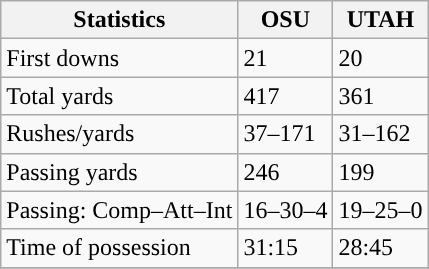<table class="wikitable" style="float: left;">
<tr>
<th>Statistics</th>
<th>OSU</th>
<th>UTAH</th>
</tr>
<tr>
<td>First downs</td>
<td>21</td>
<td>20</td>
</tr>
<tr>
<td>Total yards</td>
<td>417</td>
<td>361</td>
</tr>
<tr>
<td>Rushes/yards</td>
<td>37–171</td>
<td>31–162</td>
</tr>
<tr>
<td>Passing yards</td>
<td>246</td>
<td>199</td>
</tr>
<tr>
<td>Passing: Comp–Att–Int</td>
<td>16–30–4</td>
<td>19–25–0</td>
</tr>
<tr>
<td>Time of possession</td>
<td>31:15</td>
<td>28:45</td>
</tr>
<tr>
</tr>
</table>
